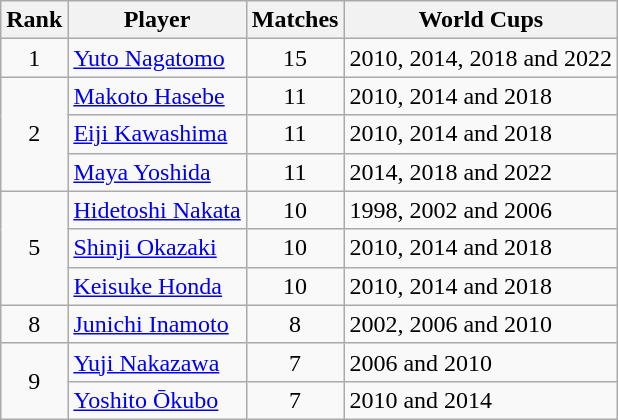<table class="wikitable" style="text-align: left;">
<tr>
<th>Rank</th>
<th>Player</th>
<th>Matches</th>
<th>World Cups</th>
</tr>
<tr>
<td align="center">1</td>
<td><a href='#'>Yuto Nagatomo</a></td>
<td align=center>15</td>
<td>2010, 2014, 2018 and 2022</td>
</tr>
<tr>
<td rowspan="3" align="center">2</td>
<td><a href='#'>Makoto Hasebe</a></td>
<td align=center>11</td>
<td>2010, 2014 and 2018</td>
</tr>
<tr>
<td><a href='#'>Eiji Kawashima</a></td>
<td align=center>11</td>
<td>2010, 2014 and 2018</td>
</tr>
<tr>
<td><a href='#'>Maya Yoshida</a></td>
<td align=center>11</td>
<td>2014, 2018 and 2022</td>
</tr>
<tr>
<td rowspan="3" align="center">5</td>
<td><a href='#'>Hidetoshi Nakata</a></td>
<td align=center>10</td>
<td>1998, 2002 and 2006</td>
</tr>
<tr>
<td><a href='#'>Shinji Okazaki</a></td>
<td align=center>10</td>
<td>2010, 2014 and 2018</td>
</tr>
<tr>
<td><a href='#'>Keisuke Honda</a></td>
<td align=center>10</td>
<td>2010, 2014 and 2018</td>
</tr>
<tr>
<td rowspan="1" align="center">8</td>
<td><a href='#'>Junichi Inamoto</a></td>
<td align=center>8</td>
<td>2002, 2006 and 2010</td>
</tr>
<tr>
<td rowspan="2" align="center">9</td>
<td><a href='#'>Yuji Nakazawa</a></td>
<td align=center>7</td>
<td>2006 and 2010</td>
</tr>
<tr>
<td><a href='#'>Yoshito Ōkubo</a></td>
<td align=center>7</td>
<td>2010 and 2014</td>
</tr>
</table>
